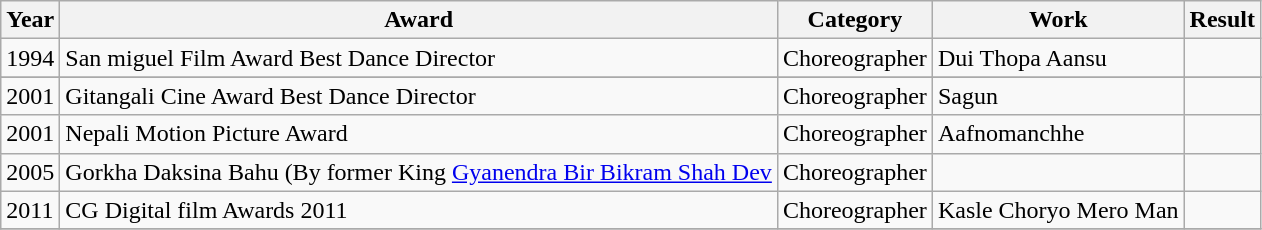<table class="wikitable sortable">
<tr>
<th>Year</th>
<th>Award</th>
<th>Category</th>
<th>Work</th>
<th>Result</th>
</tr>
<tr>
<td>1994</td>
<td>San miguel Film Award Best Dance Director</td>
<td>Choreographer</td>
<td>Dui Thopa Aansu</td>
<td></td>
</tr>
<tr>
</tr>
<tr>
<td>2001</td>
<td>Gitangali Cine Award Best Dance Director</td>
<td>Choreographer</td>
<td>Sagun</td>
<td></td>
</tr>
<tr>
<td>2001</td>
<td>Nepali Motion Picture Award</td>
<td>Choreographer</td>
<td>Aafnomanchhe</td>
<td></td>
</tr>
<tr>
<td>2005</td>
<td>Gorkha Daksina Bahu (By former King <a href='#'>Gyanendra Bir Bikram Shah Dev</a></td>
<td>Choreographer</td>
<td></td>
<td></td>
</tr>
<tr>
<td>2011</td>
<td>CG Digital film Awards 2011</td>
<td>Choreographer</td>
<td>Kasle Choryo Mero Man</td>
<td></td>
</tr>
<tr>
</tr>
</table>
